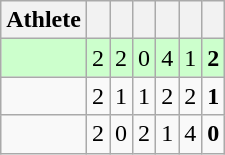<table class=wikitable style="text-align:center">
<tr>
<th>Athlete</th>
<th></th>
<th></th>
<th></th>
<th></th>
<th></th>
<th></th>
</tr>
<tr bgcolor=ccffcc>
<td style="text-align:left"></td>
<td>2</td>
<td>2</td>
<td>0</td>
<td>4</td>
<td>1</td>
<td><strong>2</strong></td>
</tr>
<tr>
<td style="text-align:left"></td>
<td>2</td>
<td>1</td>
<td>1</td>
<td>2</td>
<td>2</td>
<td><strong>1</strong></td>
</tr>
<tr>
<td style="text-align:left"></td>
<td>2</td>
<td>0</td>
<td>2</td>
<td>1</td>
<td>4</td>
<td><strong>0</strong></td>
</tr>
</table>
